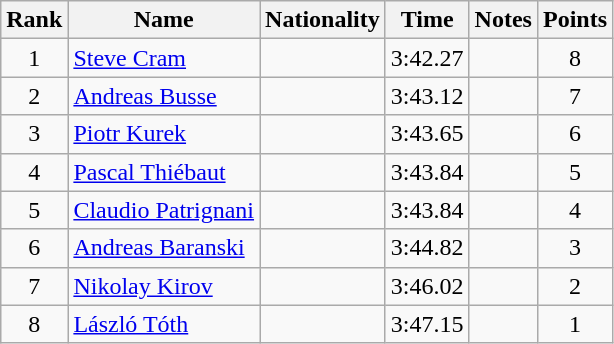<table class="wikitable sortable" style="text-align:center">
<tr>
<th>Rank</th>
<th>Name</th>
<th>Nationality</th>
<th>Time</th>
<th>Notes</th>
<th>Points</th>
</tr>
<tr>
<td>1</td>
<td align=left><a href='#'>Steve Cram</a></td>
<td align=left></td>
<td>3:42.27</td>
<td></td>
<td>8</td>
</tr>
<tr>
<td>2</td>
<td align=left><a href='#'>Andreas Busse</a></td>
<td align=left></td>
<td>3:43.12</td>
<td></td>
<td>7</td>
</tr>
<tr>
<td>3</td>
<td align=left><a href='#'>Piotr Kurek</a></td>
<td align=left></td>
<td>3:43.65</td>
<td></td>
<td>6</td>
</tr>
<tr>
<td>4</td>
<td align=left><a href='#'>Pascal Thiébaut</a></td>
<td align=left></td>
<td>3:43.84</td>
<td></td>
<td>5</td>
</tr>
<tr>
<td>5</td>
<td align=left><a href='#'>Claudio Patrignani</a></td>
<td align=left></td>
<td>3:43.84</td>
<td></td>
<td>4</td>
</tr>
<tr>
<td>6</td>
<td align=left><a href='#'>Andreas Baranski</a></td>
<td align=left></td>
<td>3:44.82</td>
<td></td>
<td>3</td>
</tr>
<tr>
<td>7</td>
<td align=left><a href='#'>Nikolay Kirov</a></td>
<td align=left></td>
<td>3:46.02</td>
<td></td>
<td>2</td>
</tr>
<tr>
<td>8</td>
<td align=left><a href='#'>László Tóth</a></td>
<td align=left></td>
<td>3:47.15</td>
<td></td>
<td>1</td>
</tr>
</table>
